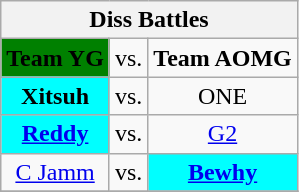<table class="wikitable" border="2" style="text-align:center">
<tr>
<th colspan="3">Diss Battles</th>
</tr>
<tr>
<td style="background:green"><strong>Team YG</strong></td>
<td>vs.</td>
<td><strong>Team AOMG</strong></td>
</tr>
<tr>
<td style="background:aqua"><strong>Xitsuh</strong></td>
<td>vs.</td>
<td>ONE</td>
</tr>
<tr>
<td style="background:aqua"><strong><a href='#'>Reddy</a></strong></td>
<td>vs.</td>
<td><a href='#'>G2</a></td>
</tr>
<tr>
<td><a href='#'>C Jamm</a></td>
<td>vs.</td>
<td style="background:aqua"><strong><a href='#'>Bewhy</a></strong></td>
</tr>
<tr>
</tr>
</table>
